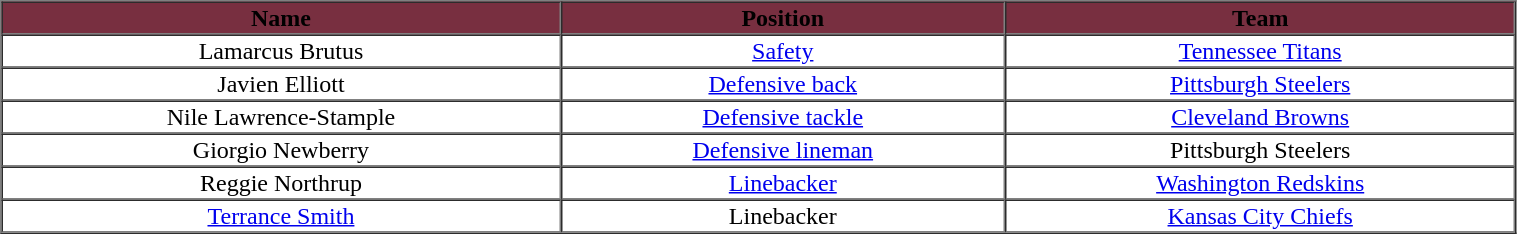<table cellpadding="1" border="1" cellspacing="0" width="80%">
<tr>
<th bgcolor="#782F40"><span>Name</span></th>
<th bgcolor="#782F40"><span>Position</span></th>
<th bgcolor="#782F40"><span>Team</span></th>
</tr>
<tr align="center">
<td>Lamarcus Brutus</td>
<td><a href='#'>Safety</a></td>
<td><a href='#'>Tennessee Titans</a></td>
</tr>
<tr align="center">
<td>Javien Elliott</td>
<td><a href='#'>Defensive back</a></td>
<td><a href='#'>Pittsburgh Steelers</a></td>
</tr>
<tr align="center">
<td>Nile Lawrence-Stample</td>
<td><a href='#'>Defensive tackle</a></td>
<td><a href='#'>Cleveland Browns</a></td>
</tr>
<tr align="center">
<td>Giorgio Newberry</td>
<td><a href='#'>Defensive lineman</a></td>
<td>Pittsburgh Steelers</td>
</tr>
<tr align="center">
<td>Reggie Northrup</td>
<td><a href='#'>Linebacker</a></td>
<td><a href='#'>Washington Redskins</a></td>
</tr>
<tr align="center">
<td><a href='#'>Terrance Smith</a></td>
<td>Linebacker</td>
<td><a href='#'>Kansas City Chiefs</a></td>
</tr>
</table>
